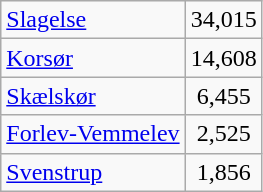<table class="wikitable" style="float:left; margin-right:1em">
<tr>
<td><a href='#'>Slagelse</a></td>
<td align="center">34,015</td>
</tr>
<tr>
<td><a href='#'>Korsør</a></td>
<td align="center">14,608</td>
</tr>
<tr>
<td><a href='#'>Skælskør</a></td>
<td align="center">6,455</td>
</tr>
<tr>
<td><a href='#'>Forlev-Vemmelev</a></td>
<td align="center">2,525</td>
</tr>
<tr>
<td><a href='#'>Svenstrup</a></td>
<td align="center">1,856</td>
</tr>
</table>
